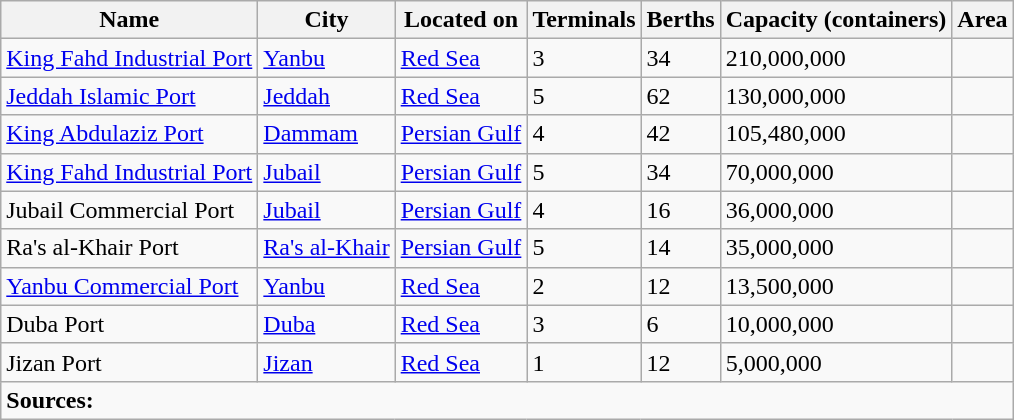<table class="wikitable sortable">
<tr>
<th>Name</th>
<th>City</th>
<th>Located on</th>
<th>Terminals</th>
<th>Berths</th>
<th>Capacity (containers)</th>
<th>Area</th>
</tr>
<tr>
<td><a href='#'>King Fahd Industrial Port</a></td>
<td><a href='#'>Yanbu</a></td>
<td><a href='#'>Red Sea</a></td>
<td>3</td>
<td>34</td>
<td>210,000,000</td>
<td></td>
</tr>
<tr>
<td><a href='#'>Jeddah Islamic Port</a></td>
<td><a href='#'>Jeddah</a></td>
<td><a href='#'>Red Sea</a></td>
<td>5</td>
<td>62</td>
<td>130,000,000</td>
<td></td>
</tr>
<tr>
<td><a href='#'>King Abdulaziz Port</a></td>
<td><a href='#'>Dammam</a></td>
<td><a href='#'>Persian Gulf</a></td>
<td>4</td>
<td>42</td>
<td>105,480,000</td>
<td></td>
</tr>
<tr>
<td><a href='#'>King Fahd Industrial Port</a></td>
<td><a href='#'>Jubail</a></td>
<td><a href='#'>Persian Gulf</a></td>
<td>5</td>
<td>34</td>
<td>70,000,000</td>
<td></td>
</tr>
<tr>
<td>Jubail Commercial Port</td>
<td><a href='#'>Jubail</a></td>
<td><a href='#'>Persian Gulf</a></td>
<td>4</td>
<td>16</td>
<td>36,000,000</td>
<td></td>
</tr>
<tr>
<td>Ra's al-Khair Port</td>
<td><a href='#'>Ra's al-Khair</a></td>
<td><a href='#'>Persian Gulf</a></td>
<td>5</td>
<td>14</td>
<td>35,000,000</td>
<td></td>
</tr>
<tr>
<td><a href='#'>Yanbu Commercial Port</a></td>
<td><a href='#'>Yanbu</a></td>
<td><a href='#'>Red Sea</a></td>
<td>2</td>
<td>12</td>
<td>13,500,000</td>
<td></td>
</tr>
<tr>
<td>Duba Port</td>
<td><a href='#'>Duba</a></td>
<td><a href='#'>Red Sea</a></td>
<td>3</td>
<td>6</td>
<td>10,000,000</td>
<td></td>
</tr>
<tr>
<td>Jizan Port</td>
<td><a href='#'>Jizan</a></td>
<td><a href='#'>Red Sea</a></td>
<td>1</td>
<td>12</td>
<td>5,000,000</td>
<td></td>
</tr>
<tr>
<td colspan="7"><strong>Sources:</strong> </td>
</tr>
</table>
